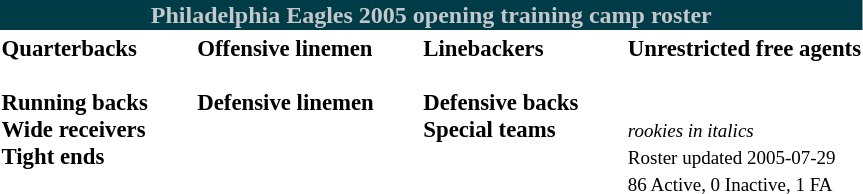<table class="toccolours" style="text-align: left;">
<tr>
<th colspan="9" style="background-color: #003B48; color: #C4C8CB; text-align: center;"><strong>Philadelphia Eagles 2005 opening training camp roster</strong></th>
</tr>
<tr>
<td style="font-size: 95%;" valign="top"><strong>Quarterbacks</strong><br>


<br><strong>Running backs</strong>








<br><strong>Wide receivers</strong>











<br><strong>Tight ends</strong>



</td>
<td style="width: 25px;"></td>
<td style="font-size: 95%;" valign="top"><strong>Offensive linemen</strong><br>













<br><strong>Defensive linemen</strong>











</td>
<td style="width: 25px;"></td>
<td style="font-size: 95%;" valign="top"><strong>Linebackers</strong><br>









<br><strong>Defensive backs</strong>













<br><strong>Special teams</strong>




</td>
<td style="width: 25px;"></td>
<td style="font-size: 95%;" valign="top"><strong>Unrestricted free agents</strong><br><br><br>
<small><em>rookies in italics</em></small><br>
<small>Roster updated 2005-07-29</small><br>
<small>86 Active, 0 Inactive, 1 FA</small></td>
</tr>
</table>
